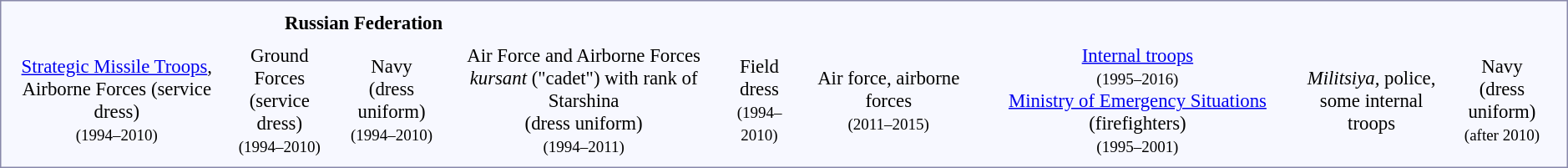<table style="border:1px solid #8888aa; background-color:#f7f8ff; padding:5px; font-size:95%; margin: 12px 12px 12px 0px;">
<tr>
<th colspan="4">Russian Federation</th>
<td></td>
<td></td>
<td></td>
<td></td>
<td></td>
</tr>
<tr align="center">
<td></td>
<td></td>
<td></td>
<td></td>
<td></td>
<td></td>
<td></td>
<td></td>
<td></td>
</tr>
<tr align="center">
<td><a href='#'>Strategic Missile Troops</a>,<br>Airborne Forces
(service dress)<br><small>(1994–2010)</small></td>
<td>Ground Forces<br>(service dress)<br><small>(1994–2010)</small></td>
<td>Navy<br>(dress uniform)<br><small>(1994–2010)</small></td>
<td>Air Force and Airborne Forces<br><em>kursant</em> ("cadet") with rank of Starshina<br>(dress uniform)<br><small>(1994–2011)</small></td>
<td>Field dress<br><small>(1994–2010)</small></td>
<td>Air force, airborne forces<br><small>(2011–2015)</small></td>
<td><a href='#'>Internal troops</a><br><small>(1995–2016)<br></small><a href='#'>Ministry of Emergency Situations</a> (firefighters)<br><small>(1995–2001)</small></td>
<td><em>Militsiya,</em> police,<br>some internal troops</td>
<td>Navy<br>(dress uniform)<br><small>(after 2010)</small></td>
</tr>
</table>
